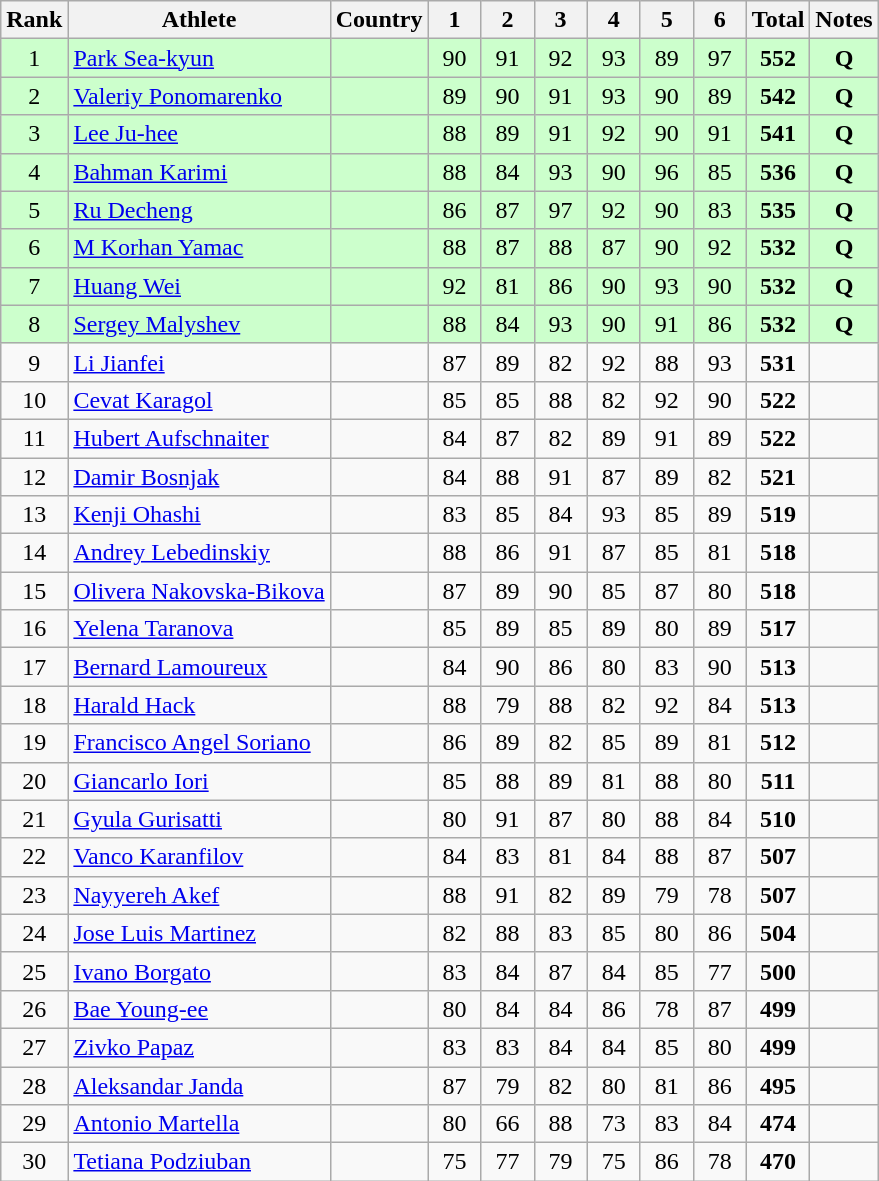<table class="wikitable sortable" style="text-align:center">
<tr>
<th>Rank</th>
<th>Athlete</th>
<th>Country</th>
<th style="width: 28px">1</th>
<th style="width: 28px">2</th>
<th style="width: 28px">3</th>
<th style="width: 28px">4</th>
<th style="width: 28px">5</th>
<th style="width: 28px">6</th>
<th>Total</th>
<th class="unsortable">Notes</th>
</tr>
<tr bgcolor=#ccffcc>
<td>1</td>
<td align="left"><a href='#'>Park Sea-kyun</a></td>
<td align="left"></td>
<td align="center">90</td>
<td align="center">91</td>
<td align="center">92</td>
<td align="center">93</td>
<td align="center">89</td>
<td align="center">97</td>
<td align="center"><strong>552</strong></td>
<td align="center"><strong>Q</strong></td>
</tr>
<tr bgcolor=#ccffcc>
<td>2</td>
<td align="left"><a href='#'>Valeriy Ponomarenko</a></td>
<td align="left"></td>
<td align="center">89</td>
<td align="center">90</td>
<td align="center">91</td>
<td align="center">93</td>
<td align="center">90</td>
<td align="center">89</td>
<td align="center"><strong>542</strong></td>
<td align="center"><strong>Q</strong></td>
</tr>
<tr bgcolor=#ccffcc>
<td>3</td>
<td align="left"><a href='#'>Lee Ju-hee</a></td>
<td align="left"></td>
<td align="center">88</td>
<td align="center">89</td>
<td align="center">91</td>
<td align="center">92</td>
<td align="center">90</td>
<td align="center">91</td>
<td align="center"><strong>541</strong></td>
<td align="center"><strong>Q</strong></td>
</tr>
<tr bgcolor=#ccffcc>
<td>4</td>
<td align="left"><a href='#'>Bahman Karimi</a></td>
<td align="left"></td>
<td align="center">88</td>
<td align="center">84</td>
<td align="center">93</td>
<td align="center">90</td>
<td align="center">96</td>
<td align="center">85</td>
<td align="center"><strong>536</strong></td>
<td align="center"><strong>Q</strong></td>
</tr>
<tr bgcolor=#ccffcc>
<td>5</td>
<td align="left"><a href='#'>Ru Decheng</a></td>
<td align="left"></td>
<td align="center">86</td>
<td align="center">87</td>
<td align="center">97</td>
<td align="center">92</td>
<td align="center">90</td>
<td align="center">83</td>
<td align="center"><strong>535</strong></td>
<td align="center"><strong>Q</strong></td>
</tr>
<tr bgcolor=#ccffcc>
<td>6</td>
<td align="left"><a href='#'>M Korhan Yamac</a></td>
<td align="left"></td>
<td align="center">88</td>
<td align="center">87</td>
<td align="center">88</td>
<td align="center">87</td>
<td align="center">90</td>
<td align="center">92</td>
<td align="center"><strong>532</strong></td>
<td align="center"><strong>Q</strong></td>
</tr>
<tr bgcolor=#ccffcc>
<td>7</td>
<td align="left"><a href='#'>Huang Wei</a></td>
<td align="left"></td>
<td align="center">92</td>
<td align="center">81</td>
<td align="center">86</td>
<td align="center">90</td>
<td align="center">93</td>
<td align="center">90</td>
<td align="center"><strong>532</strong></td>
<td align="center"><strong>Q</strong></td>
</tr>
<tr bgcolor=#ccffcc>
<td>8</td>
<td align="left"><a href='#'>Sergey Malyshev</a></td>
<td align="left"></td>
<td align="center">88</td>
<td align="center">84</td>
<td align="center">93</td>
<td align="center">90</td>
<td align="center">91</td>
<td align="center">86</td>
<td align="center"><strong>532</strong></td>
<td align="center"><strong>Q</strong></td>
</tr>
<tr>
<td>9</td>
<td align="left"><a href='#'>Li Jianfei</a></td>
<td align="left"></td>
<td align="center">87</td>
<td align="center">89</td>
<td align="center">82</td>
<td align="center">92</td>
<td align="center">88</td>
<td align="center">93</td>
<td align="center"><strong>531</strong></td>
<td></td>
</tr>
<tr>
<td>10</td>
<td align="left"><a href='#'>Cevat Karagol</a></td>
<td align="left"></td>
<td align="center">85</td>
<td align="center">85</td>
<td align="center">88</td>
<td align="center">82</td>
<td align="center">92</td>
<td align="center">90</td>
<td align="center"><strong>522</strong></td>
<td></td>
</tr>
<tr>
<td>11</td>
<td align="left"><a href='#'>Hubert Aufschnaiter</a></td>
<td align="left"></td>
<td align="center">84</td>
<td align="center">87</td>
<td align="center">82</td>
<td align="center">89</td>
<td align="center">91</td>
<td align="center">89</td>
<td align="center"><strong>522</strong></td>
<td></td>
</tr>
<tr>
<td>12</td>
<td align="left"><a href='#'>Damir Bosnjak</a></td>
<td align="left"></td>
<td align="center">84</td>
<td align="center">88</td>
<td align="center">91</td>
<td align="center">87</td>
<td align="center">89</td>
<td align="center">82</td>
<td align="center"><strong>521</strong></td>
<td></td>
</tr>
<tr>
<td>13</td>
<td align="left"><a href='#'>Kenji Ohashi</a></td>
<td align="left"></td>
<td align="center">83</td>
<td align="center">85</td>
<td align="center">84</td>
<td align="center">93</td>
<td align="center">85</td>
<td align="center">89</td>
<td align="center"><strong>519</strong></td>
<td></td>
</tr>
<tr>
<td>14</td>
<td align="left"><a href='#'>Andrey Lebedinskiy</a></td>
<td align="left"></td>
<td align="center">88</td>
<td align="center">86</td>
<td align="center">91</td>
<td align="center">87</td>
<td align="center">85</td>
<td align="center">81</td>
<td align="center"><strong>518</strong></td>
<td></td>
</tr>
<tr>
<td>15</td>
<td align="left"><a href='#'>Olivera Nakovska-Bikova</a></td>
<td align="left"></td>
<td align="center">87</td>
<td align="center">89</td>
<td align="center">90</td>
<td align="center">85</td>
<td align="center">87</td>
<td align="center">80</td>
<td align="center"><strong>518</strong></td>
<td></td>
</tr>
<tr>
<td>16</td>
<td align="left"><a href='#'>Yelena Taranova</a></td>
<td align="left"></td>
<td align="center">85</td>
<td align="center">89</td>
<td align="center">85</td>
<td align="center">89</td>
<td align="center">80</td>
<td align="center">89</td>
<td align="center"><strong>517</strong></td>
<td></td>
</tr>
<tr>
<td>17</td>
<td align="left"><a href='#'>Bernard Lamoureux</a></td>
<td align="left"></td>
<td align="center">84</td>
<td align="center">90</td>
<td align="center">86</td>
<td align="center">80</td>
<td align="center">83</td>
<td align="center">90</td>
<td align="center"><strong>513</strong></td>
<td></td>
</tr>
<tr>
<td>18</td>
<td align="left"><a href='#'>Harald Hack</a></td>
<td align="left"></td>
<td align="center">88</td>
<td align="center">79</td>
<td align="center">88</td>
<td align="center">82</td>
<td align="center">92</td>
<td align="center">84</td>
<td align="center"><strong>513</strong></td>
<td></td>
</tr>
<tr>
<td>19</td>
<td align="left"><a href='#'>Francisco Angel Soriano</a></td>
<td align="left"></td>
<td align="center">86</td>
<td align="center">89</td>
<td align="center">82</td>
<td align="center">85</td>
<td align="center">89</td>
<td align="center">81</td>
<td align="center"><strong>512</strong></td>
<td></td>
</tr>
<tr>
<td>20</td>
<td align="left"><a href='#'>Giancarlo Iori</a></td>
<td align="left"></td>
<td align="center">85</td>
<td align="center">88</td>
<td align="center">89</td>
<td align="center">81</td>
<td align="center">88</td>
<td align="center">80</td>
<td align="center"><strong>511</strong></td>
<td></td>
</tr>
<tr>
<td>21</td>
<td align="left"><a href='#'>Gyula Gurisatti</a></td>
<td align="left"></td>
<td align="center">80</td>
<td align="center">91</td>
<td align="center">87</td>
<td align="center">80</td>
<td align="center">88</td>
<td align="center">84</td>
<td align="center"><strong>510</strong></td>
<td></td>
</tr>
<tr>
<td>22</td>
<td align="left"><a href='#'>Vanco Karanfilov</a></td>
<td align="left"></td>
<td align="center">84</td>
<td align="center">83</td>
<td align="center">81</td>
<td align="center">84</td>
<td align="center">88</td>
<td align="center">87</td>
<td align="center"><strong>507</strong></td>
<td></td>
</tr>
<tr>
<td>23</td>
<td align="left"><a href='#'>Nayyereh Akef</a></td>
<td align="left"></td>
<td align="center">88</td>
<td align="center">91</td>
<td align="center">82</td>
<td align="center">89</td>
<td align="center">79</td>
<td align="center">78</td>
<td align="center"><strong>507</strong></td>
<td></td>
</tr>
<tr>
<td>24</td>
<td align="left"><a href='#'>Jose Luis Martinez</a></td>
<td align="left"></td>
<td align="center">82</td>
<td align="center">88</td>
<td align="center">83</td>
<td align="center">85</td>
<td align="center">80</td>
<td align="center">86</td>
<td align="center"><strong>504</strong></td>
<td></td>
</tr>
<tr>
<td>25</td>
<td align="left"><a href='#'>Ivano Borgato</a></td>
<td align="left"></td>
<td align="center">83</td>
<td align="center">84</td>
<td align="center">87</td>
<td align="center">84</td>
<td align="center">85</td>
<td align="center">77</td>
<td align="center"><strong>500</strong></td>
<td></td>
</tr>
<tr>
<td>26</td>
<td align="left"><a href='#'>Bae Young-ee</a></td>
<td align="left"></td>
<td align="center">80</td>
<td align="center">84</td>
<td align="center">84</td>
<td align="center">86</td>
<td align="center">78</td>
<td align="center">87</td>
<td align="center"><strong>499</strong></td>
<td></td>
</tr>
<tr>
<td>27</td>
<td align="left"><a href='#'>Zivko Papaz</a></td>
<td align="left"></td>
<td align="center">83</td>
<td align="center">83</td>
<td align="center">84</td>
<td align="center">84</td>
<td align="center">85</td>
<td align="center">80</td>
<td align="center"><strong>499</strong></td>
<td></td>
</tr>
<tr>
<td>28</td>
<td align="left"><a href='#'>Aleksandar Janda</a></td>
<td align="left"></td>
<td align="center">87</td>
<td align="center">79</td>
<td align="center">82</td>
<td align="center">80</td>
<td align="center">81</td>
<td align="center">86</td>
<td align="center"><strong>495</strong></td>
<td></td>
</tr>
<tr>
<td>29</td>
<td align="left"><a href='#'>Antonio Martella</a></td>
<td align="left"></td>
<td align="center">80</td>
<td align="center">66</td>
<td align="center">88</td>
<td align="center">73</td>
<td align="center">83</td>
<td align="center">84</td>
<td align="center"><strong>474</strong></td>
<td></td>
</tr>
<tr>
<td>30</td>
<td align="left"><a href='#'>Tetiana Podziuban</a></td>
<td align="left"></td>
<td align="center">75</td>
<td align="center">77</td>
<td align="center">79</td>
<td align="center">75</td>
<td align="center">86</td>
<td align="center">78</td>
<td align="center"><strong>470</strong></td>
<td></td>
</tr>
</table>
